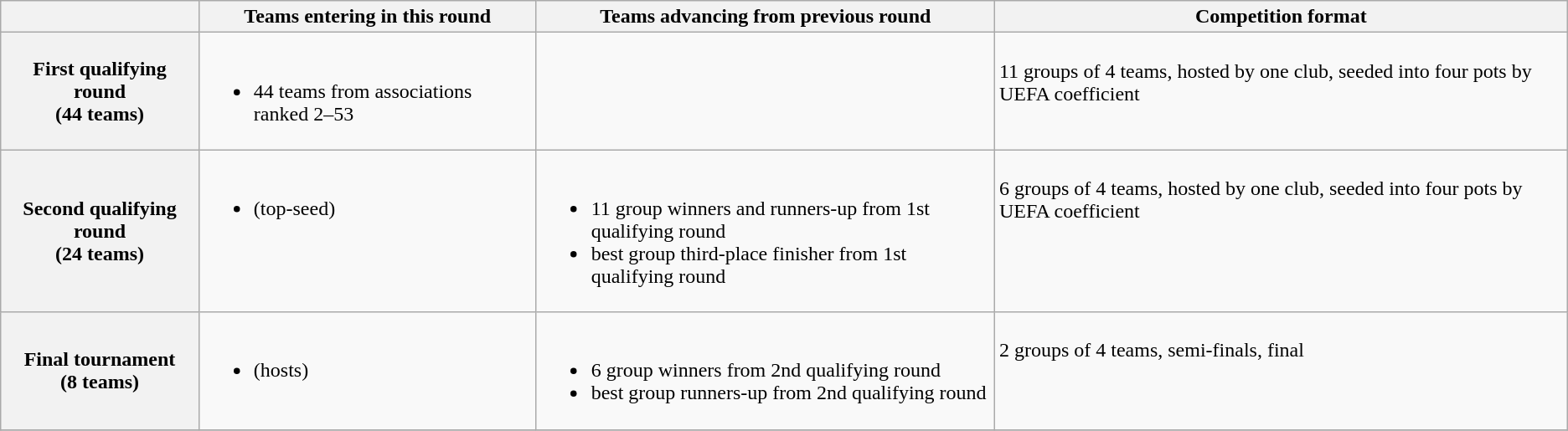<table class="wikitable">
<tr>
<th></th>
<th>Teams entering in this round</th>
<th>Teams advancing from previous round</th>
<th>Competition format</th>
</tr>
<tr valign="top">
<th valign="middle">First qualifying round<br> (44 teams)</th>
<td><br><ul><li>44 teams from associations ranked 2–53</li></ul></td>
<td></td>
<td><br>11 groups of 4 teams, hosted by one club, seeded into four pots by UEFA coefficient</td>
</tr>
<tr valign="top">
<th valign="middle">Second qualifying round<br> (24 teams)</th>
<td><br><ul><li> (top-seed)</li></ul></td>
<td><br><ul><li>11 group winners and runners-up from 1st qualifying round</li><li>best group third-place finisher from 1st qualifying round</li></ul></td>
<td><br>6 groups of 4 teams, hosted by one club, seeded into four pots by UEFA coefficient</td>
</tr>
<tr valign="top">
<th valign="middle">Final tournament<br> (8 teams)</th>
<td><br><ul><li> (hosts)</li></ul></td>
<td><br><ul><li>6 group winners from 2nd qualifying round</li><li>best group runners-up from 2nd qualifying round</li></ul></td>
<td><br>2 groups of 4 teams, semi-finals, final</td>
</tr>
<tr>
</tr>
</table>
